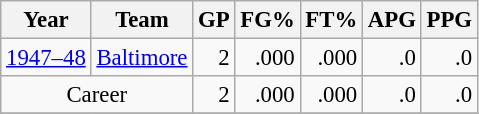<table class="wikitable sortable" style="font-size:95%; text-align:right;">
<tr>
<th>Year</th>
<th>Team</th>
<th>GP</th>
<th>FG%</th>
<th>FT%</th>
<th>APG</th>
<th>PPG</th>
</tr>
<tr>
<td style="text-align:left;"><a href='#'>1947–48</a></td>
<td style="text-align:left;"><a href='#'>Baltimore</a></td>
<td>2</td>
<td>.000</td>
<td>.000</td>
<td>.0</td>
<td>.0</td>
</tr>
<tr>
<td style="text-align:center;" colspan="2">Career</td>
<td>2</td>
<td>.000</td>
<td>.000</td>
<td>.0</td>
<td>.0</td>
</tr>
<tr>
</tr>
</table>
